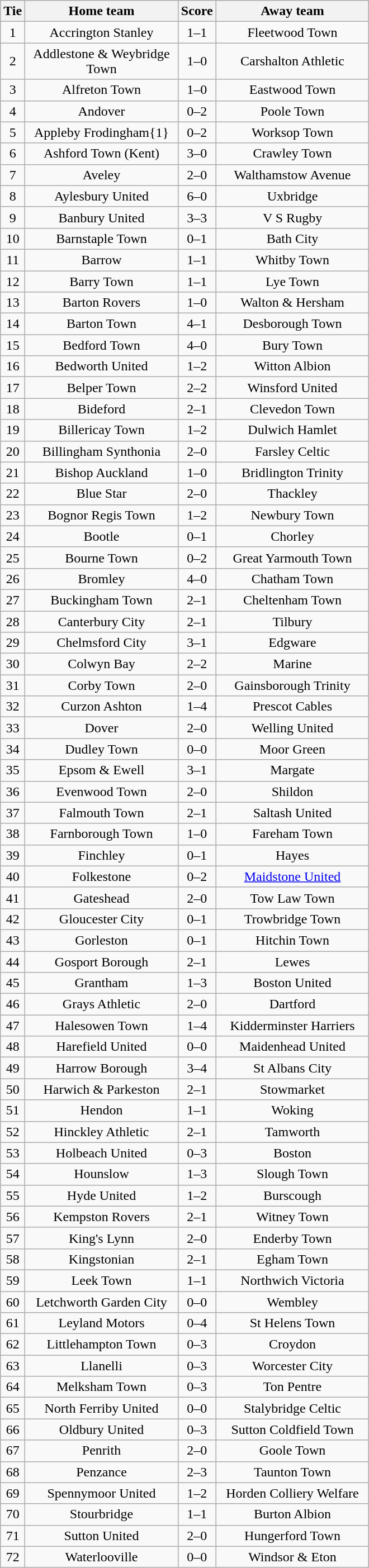<table class="wikitable" style="text-align:center;">
<tr>
<th width=20>Tie</th>
<th width=175>Home team</th>
<th width=20>Score</th>
<th width=175>Away team</th>
</tr>
<tr>
<td>1</td>
<td>Accrington Stanley</td>
<td>1–1</td>
<td>Fleetwood Town</td>
</tr>
<tr>
<td>2</td>
<td>Addlestone & Weybridge Town</td>
<td>1–0</td>
<td>Carshalton Athletic</td>
</tr>
<tr>
<td>3</td>
<td>Alfreton Town</td>
<td>1–0</td>
<td>Eastwood Town</td>
</tr>
<tr>
<td>4</td>
<td>Andover</td>
<td>0–2</td>
<td>Poole Town</td>
</tr>
<tr>
<td>5</td>
<td>Appleby Frodingham{1}</td>
<td>0–2</td>
<td>Worksop Town</td>
</tr>
<tr>
<td>6</td>
<td>Ashford Town (Kent)</td>
<td>3–0</td>
<td>Crawley Town</td>
</tr>
<tr>
<td>7</td>
<td>Aveley</td>
<td>2–0</td>
<td>Walthamstow Avenue</td>
</tr>
<tr>
<td>8</td>
<td>Aylesbury United</td>
<td>6–0</td>
<td>Uxbridge</td>
</tr>
<tr>
<td>9</td>
<td>Banbury United</td>
<td>3–3</td>
<td>V S Rugby</td>
</tr>
<tr>
<td>10</td>
<td>Barnstaple Town</td>
<td>0–1</td>
<td>Bath City</td>
</tr>
<tr>
<td>11</td>
<td>Barrow</td>
<td>1–1</td>
<td>Whitby Town</td>
</tr>
<tr>
<td>12</td>
<td>Barry Town</td>
<td>1–1</td>
<td>Lye Town</td>
</tr>
<tr>
<td>13</td>
<td>Barton Rovers</td>
<td>1–0</td>
<td>Walton & Hersham</td>
</tr>
<tr>
<td>14</td>
<td>Barton Town</td>
<td>4–1</td>
<td>Desborough Town</td>
</tr>
<tr>
<td>15</td>
<td>Bedford Town</td>
<td>4–0</td>
<td>Bury Town</td>
</tr>
<tr>
<td>16</td>
<td>Bedworth United</td>
<td>1–2</td>
<td>Witton Albion</td>
</tr>
<tr>
<td>17</td>
<td>Belper Town</td>
<td>2–2</td>
<td>Winsford United</td>
</tr>
<tr>
<td>18</td>
<td>Bideford</td>
<td>2–1</td>
<td>Clevedon Town</td>
</tr>
<tr>
<td>19</td>
<td>Billericay Town</td>
<td>1–2</td>
<td>Dulwich Hamlet</td>
</tr>
<tr>
<td>20</td>
<td>Billingham Synthonia</td>
<td>2–0</td>
<td>Farsley Celtic</td>
</tr>
<tr>
<td>21</td>
<td>Bishop Auckland</td>
<td>1–0</td>
<td>Bridlington Trinity</td>
</tr>
<tr>
<td>22</td>
<td>Blue Star</td>
<td>2–0</td>
<td>Thackley</td>
</tr>
<tr>
<td>23</td>
<td>Bognor Regis Town</td>
<td>1–2</td>
<td>Newbury Town</td>
</tr>
<tr>
<td>24</td>
<td>Bootle</td>
<td>0–1</td>
<td>Chorley</td>
</tr>
<tr>
<td>25</td>
<td>Bourne Town</td>
<td>0–2</td>
<td>Great Yarmouth Town</td>
</tr>
<tr>
<td>26</td>
<td>Bromley</td>
<td>4–0</td>
<td>Chatham Town</td>
</tr>
<tr>
<td>27</td>
<td>Buckingham Town</td>
<td>2–1</td>
<td>Cheltenham Town</td>
</tr>
<tr>
<td>28</td>
<td>Canterbury City</td>
<td>2–1</td>
<td>Tilbury</td>
</tr>
<tr>
<td>29</td>
<td>Chelmsford City</td>
<td>3–1</td>
<td>Edgware</td>
</tr>
<tr>
<td>30</td>
<td>Colwyn Bay</td>
<td>2–2</td>
<td>Marine</td>
</tr>
<tr>
<td>31</td>
<td>Corby Town</td>
<td>2–0</td>
<td>Gainsborough Trinity</td>
</tr>
<tr>
<td>32</td>
<td>Curzon Ashton</td>
<td>1–4</td>
<td>Prescot Cables</td>
</tr>
<tr>
<td>33</td>
<td>Dover</td>
<td>2–0</td>
<td>Welling United</td>
</tr>
<tr>
<td>34</td>
<td>Dudley Town</td>
<td>0–0</td>
<td>Moor Green</td>
</tr>
<tr>
<td>35</td>
<td>Epsom & Ewell</td>
<td>3–1</td>
<td>Margate</td>
</tr>
<tr>
<td>36</td>
<td>Evenwood Town</td>
<td>2–0</td>
<td>Shildon</td>
</tr>
<tr>
<td>37</td>
<td>Falmouth Town</td>
<td>2–1</td>
<td>Saltash United</td>
</tr>
<tr>
<td>38</td>
<td>Farnborough Town</td>
<td>1–0</td>
<td>Fareham Town</td>
</tr>
<tr>
<td>39</td>
<td>Finchley</td>
<td>0–1</td>
<td>Hayes</td>
</tr>
<tr>
<td>40</td>
<td>Folkestone</td>
<td>0–2</td>
<td><a href='#'>Maidstone United</a></td>
</tr>
<tr>
<td>41</td>
<td>Gateshead</td>
<td>2–0</td>
<td>Tow Law Town</td>
</tr>
<tr>
<td>42</td>
<td>Gloucester City</td>
<td>0–1</td>
<td>Trowbridge Town</td>
</tr>
<tr>
<td>43</td>
<td>Gorleston</td>
<td>0–1</td>
<td>Hitchin Town</td>
</tr>
<tr>
<td>44</td>
<td>Gosport Borough</td>
<td>2–1</td>
<td>Lewes</td>
</tr>
<tr>
<td>45</td>
<td>Grantham</td>
<td>1–3</td>
<td>Boston United</td>
</tr>
<tr>
<td>46</td>
<td>Grays Athletic</td>
<td>2–0</td>
<td>Dartford</td>
</tr>
<tr>
<td>47</td>
<td>Halesowen Town</td>
<td>1–4</td>
<td>Kidderminster Harriers</td>
</tr>
<tr>
<td>48</td>
<td>Harefield United</td>
<td>0–0</td>
<td>Maidenhead United</td>
</tr>
<tr>
<td>49</td>
<td>Harrow Borough</td>
<td>3–4</td>
<td>St Albans City</td>
</tr>
<tr>
<td>50</td>
<td>Harwich & Parkeston</td>
<td>2–1</td>
<td>Stowmarket</td>
</tr>
<tr>
<td>51</td>
<td>Hendon</td>
<td>1–1</td>
<td>Woking</td>
</tr>
<tr>
<td>52</td>
<td>Hinckley Athletic</td>
<td>2–1</td>
<td>Tamworth</td>
</tr>
<tr>
<td>53</td>
<td>Holbeach United</td>
<td>0–3</td>
<td>Boston</td>
</tr>
<tr>
<td>54</td>
<td>Hounslow</td>
<td>1–3</td>
<td>Slough Town</td>
</tr>
<tr>
<td>55</td>
<td>Hyde United</td>
<td>1–2</td>
<td>Burscough</td>
</tr>
<tr>
<td>56</td>
<td>Kempston Rovers</td>
<td>2–1</td>
<td>Witney Town</td>
</tr>
<tr>
<td>57</td>
<td>King's Lynn</td>
<td>2–0</td>
<td>Enderby Town</td>
</tr>
<tr>
<td>58</td>
<td>Kingstonian</td>
<td>2–1</td>
<td>Egham Town</td>
</tr>
<tr>
<td>59</td>
<td>Leek Town</td>
<td>1–1</td>
<td>Northwich Victoria</td>
</tr>
<tr>
<td>60</td>
<td>Letchworth Garden City</td>
<td>0–0</td>
<td>Wembley</td>
</tr>
<tr>
<td>61</td>
<td>Leyland Motors</td>
<td>0–4</td>
<td>St Helens Town</td>
</tr>
<tr>
<td>62</td>
<td>Littlehampton Town</td>
<td>0–3</td>
<td>Croydon</td>
</tr>
<tr>
<td>63</td>
<td>Llanelli</td>
<td>0–3</td>
<td>Worcester City</td>
</tr>
<tr>
<td>64</td>
<td>Melksham Town</td>
<td>0–3</td>
<td>Ton Pentre</td>
</tr>
<tr>
<td>65</td>
<td>North Ferriby United</td>
<td>0–0</td>
<td>Stalybridge Celtic</td>
</tr>
<tr>
<td>66</td>
<td>Oldbury United</td>
<td>0–3</td>
<td>Sutton Coldfield Town</td>
</tr>
<tr>
<td>67</td>
<td>Penrith</td>
<td>2–0</td>
<td>Goole Town</td>
</tr>
<tr>
<td>68</td>
<td>Penzance</td>
<td>2–3</td>
<td>Taunton Town</td>
</tr>
<tr>
<td>69</td>
<td>Spennymoor United</td>
<td>1–2</td>
<td>Horden Colliery Welfare</td>
</tr>
<tr>
<td>70</td>
<td>Stourbridge</td>
<td>1–1</td>
<td>Burton Albion</td>
</tr>
<tr>
<td>71</td>
<td>Sutton United</td>
<td>2–0</td>
<td>Hungerford Town</td>
</tr>
<tr>
<td>72</td>
<td>Waterlooville</td>
<td>0–0</td>
<td>Windsor & Eton</td>
</tr>
</table>
